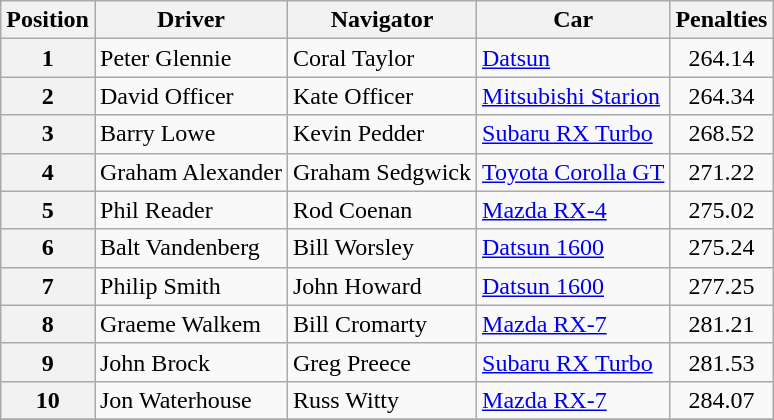<table class="wikitable" border="1">
<tr>
<th>Position</th>
<th>Driver</th>
<th>Navigator</th>
<th>Car</th>
<th>Penalties</th>
</tr>
<tr>
<th>1</th>
<td>Peter Glennie</td>
<td>Coral Taylor</td>
<td><a href='#'>Datsun</a></td>
<td align="center">264.14</td>
</tr>
<tr>
<th>2</th>
<td>David Officer</td>
<td>Kate Officer</td>
<td><a href='#'>Mitsubishi Starion</a></td>
<td align="center">264.34</td>
</tr>
<tr>
<th>3</th>
<td>Barry Lowe</td>
<td>Kevin Pedder</td>
<td><a href='#'>Subaru RX Turbo</a></td>
<td align="center">268.52</td>
</tr>
<tr>
<th>4</th>
<td>Graham Alexander</td>
<td>Graham Sedgwick</td>
<td><a href='#'>Toyota Corolla GT</a></td>
<td align="center">271.22</td>
</tr>
<tr>
<th>5</th>
<td>Phil Reader</td>
<td>Rod Coenan</td>
<td><a href='#'>Mazda RX-4</a></td>
<td align="center">275.02</td>
</tr>
<tr>
<th>6</th>
<td>Balt Vandenberg</td>
<td>Bill Worsley</td>
<td><a href='#'>Datsun 1600</a></td>
<td align="center">275.24</td>
</tr>
<tr>
<th>7</th>
<td>Philip Smith</td>
<td>John Howard</td>
<td><a href='#'>Datsun 1600</a></td>
<td align="center">277.25</td>
</tr>
<tr>
<th>8</th>
<td>Graeme Walkem</td>
<td>Bill Cromarty</td>
<td><a href='#'>Mazda RX-7</a></td>
<td align="center">281.21</td>
</tr>
<tr>
<th>9</th>
<td>John Brock</td>
<td>Greg Preece</td>
<td><a href='#'>Subaru RX Turbo</a></td>
<td align="center">281.53</td>
</tr>
<tr>
<th>10</th>
<td>Jon Waterhouse</td>
<td>Russ Witty</td>
<td><a href='#'>Mazda RX-7</a></td>
<td align="center">284.07</td>
</tr>
<tr>
</tr>
</table>
